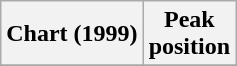<table class="wikitable plainrowheaders" style="text-align:center">
<tr>
<th scope="col">Chart (1999)</th>
<th scope="col">Peak<br>position</th>
</tr>
<tr>
</tr>
</table>
